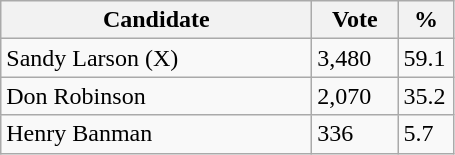<table class="wikitable">
<tr>
<th bgcolor="#DDDDFF" width="200px">Candidate</th>
<th bgcolor="#DDDDFF" width="50px">Vote</th>
<th bgcolor="#DDDDFF" width="30px">%</th>
</tr>
<tr>
<td>Sandy Larson (X)</td>
<td>3,480</td>
<td>59.1</td>
</tr>
<tr>
<td>Don Robinson</td>
<td>2,070</td>
<td>35.2</td>
</tr>
<tr>
<td>Henry Banman</td>
<td>336</td>
<td>5.7</td>
</tr>
</table>
